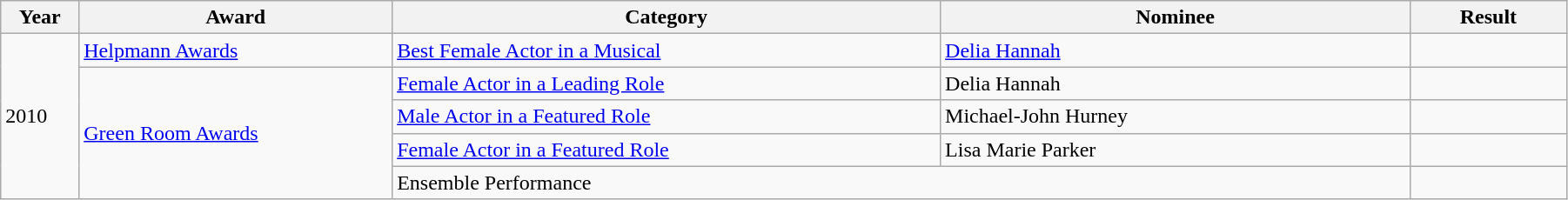<table class="wikitable" style="width:95%;">
<tr>
<th width=5%>Year</th>
<th style="width:20%;">Award</th>
<th style="width:35%;">Category</th>
<th style="width:30%;">Nominee</th>
<th style="width:10%;">Result</th>
</tr>
<tr>
<td rowspan="5">2010</td>
<td><a href='#'>Helpmann Awards</a></td>
<td><a href='#'>Best Female Actor in a Musical</a></td>
<td><a href='#'>Delia Hannah</a></td>
<td></td>
</tr>
<tr>
<td rowspan="4"><a href='#'>Green Room Awards</a></td>
<td><a href='#'>Female Actor in a Leading Role</a></td>
<td>Delia Hannah</td>
<td></td>
</tr>
<tr>
<td><a href='#'>Male Actor in a Featured Role</a></td>
<td>Michael-John Hurney</td>
<td></td>
</tr>
<tr>
<td><a href='#'>Female Actor in a Featured Role</a></td>
<td>Lisa Marie Parker</td>
<td></td>
</tr>
<tr>
<td colspan="2">Ensemble Performance</td>
<td></td>
</tr>
</table>
